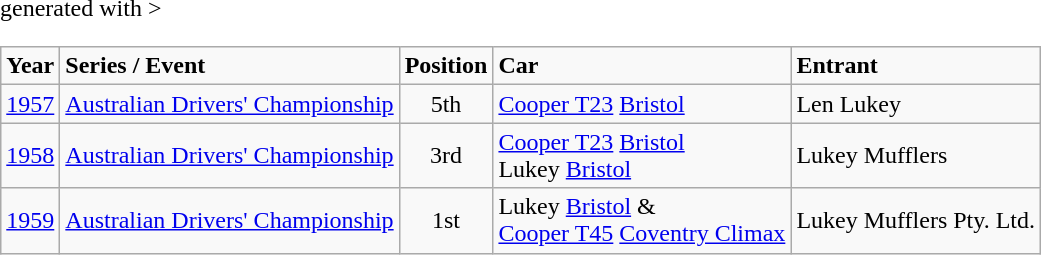<table class="wikitable" <hiddentext>generated with >
<tr style="font-weight:bold">
<td height="14" align="center">Year</td>
<td>Series / Event</td>
<td>Position</td>
<td>Car</td>
<td>Entrant</td>
</tr>
<tr>
<td height="14" align="center"><a href='#'>1957</a></td>
<td><a href='#'>Australian Drivers' Championship</a></td>
<td align="center">5th</td>
<td><a href='#'>Cooper T23</a> <a href='#'>Bristol</a></td>
<td>Len Lukey</td>
</tr>
<tr>
<td height="14" align="center"><a href='#'>1958</a></td>
<td><a href='#'>Australian Drivers' Championship</a></td>
<td align="center">3rd</td>
<td><a href='#'>Cooper T23</a> <a href='#'>Bristol</a> <br> Lukey <a href='#'>Bristol</a></td>
<td>Lukey Mufflers</td>
</tr>
<tr>
<td height="14" align="center"><a href='#'>1959</a></td>
<td><a href='#'>Australian Drivers' Championship</a></td>
<td align="center">1st</td>
<td>Lukey <a href='#'>Bristol</a> & <br> <a href='#'>Cooper T45</a> <a href='#'>Coventry Climax</a></td>
<td>Lukey Mufflers Pty. Ltd.</td>
</tr>
</table>
